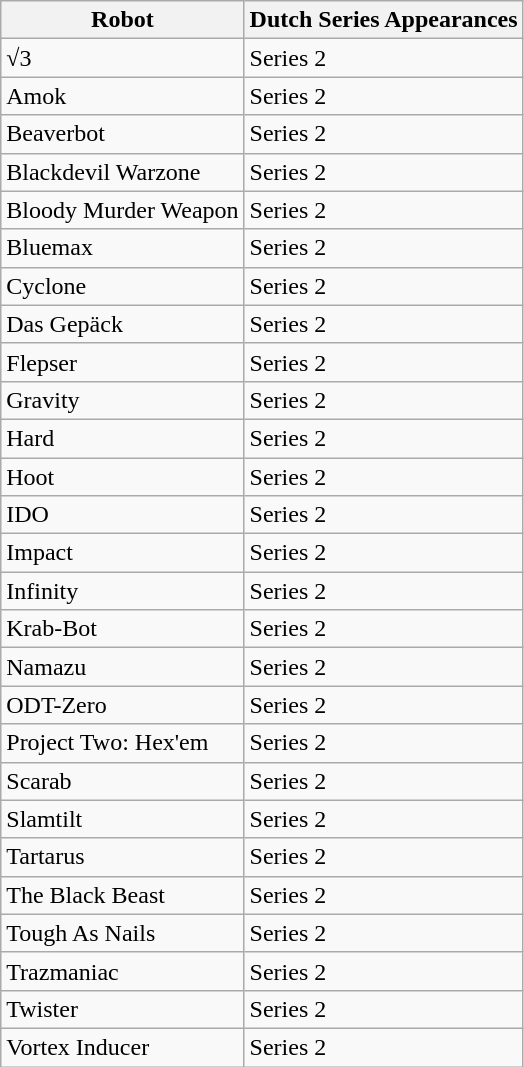<table class="wikitable">
<tr>
<th>Robot</th>
<th>Dutch Series Appearances</th>
</tr>
<tr>
<td>√3</td>
<td>Series 2</td>
</tr>
<tr>
<td>Amok</td>
<td>Series 2</td>
</tr>
<tr>
<td>Beaverbot</td>
<td>Series 2</td>
</tr>
<tr>
<td>Blackdevil Warzone</td>
<td>Series 2</td>
</tr>
<tr>
<td>Bloody Murder Weapon</td>
<td>Series 2</td>
</tr>
<tr>
<td>Bluemax</td>
<td>Series 2</td>
</tr>
<tr>
<td>Cyclone</td>
<td>Series 2</td>
</tr>
<tr>
<td>Das Gepäck</td>
<td>Series 2</td>
</tr>
<tr>
<td>Flepser</td>
<td>Series 2</td>
</tr>
<tr>
<td>Gravity</td>
<td>Series 2</td>
</tr>
<tr>
<td>Hard</td>
<td>Series 2</td>
</tr>
<tr>
<td>Hoot</td>
<td>Series 2</td>
</tr>
<tr>
<td>IDO</td>
<td>Series 2</td>
</tr>
<tr>
<td>Impact</td>
<td>Series 2</td>
</tr>
<tr>
<td>Infinity</td>
<td>Series 2</td>
</tr>
<tr>
<td>Krab-Bot</td>
<td>Series 2</td>
</tr>
<tr>
<td>Namazu</td>
<td>Series 2</td>
</tr>
<tr>
<td>ODT-Zero</td>
<td>Series 2</td>
</tr>
<tr>
<td>Project Two: Hex'em</td>
<td>Series 2</td>
</tr>
<tr>
<td>Scarab</td>
<td>Series 2</td>
</tr>
<tr>
<td>Slamtilt</td>
<td>Series 2</td>
</tr>
<tr>
<td>Tartarus</td>
<td>Series 2</td>
</tr>
<tr>
<td>The Black Beast</td>
<td>Series 2</td>
</tr>
<tr>
<td>Tough As Nails</td>
<td>Series 2</td>
</tr>
<tr>
<td>Trazmaniac</td>
<td>Series 2</td>
</tr>
<tr>
<td>Twister</td>
<td>Series 2</td>
</tr>
<tr>
<td>Vortex Inducer</td>
<td>Series 2</td>
</tr>
</table>
